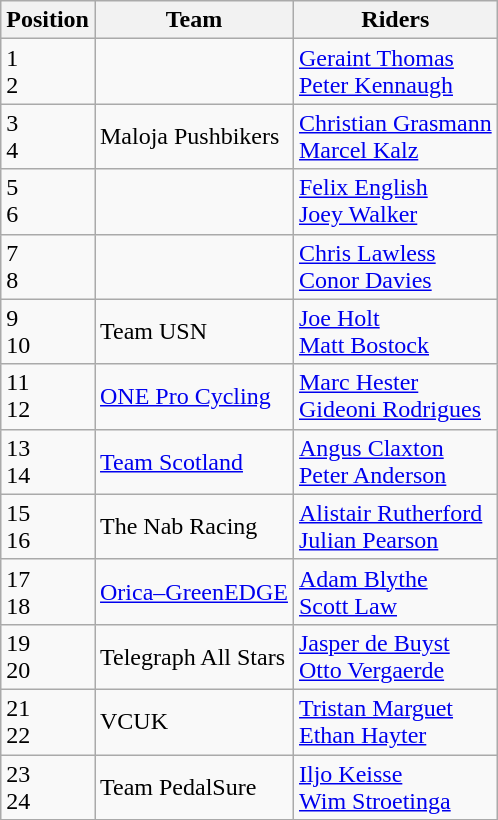<table class="wikitable">
<tr>
<th>Position</th>
<th>Team</th>
<th>Riders</th>
</tr>
<tr>
<td>1<br>2</td>
<td></td>
<td> <a href='#'>Geraint Thomas</a><br> <a href='#'>Peter Kennaugh</a></td>
</tr>
<tr>
<td>3<br>4</td>
<td>Maloja Pushbikers</td>
<td> <a href='#'>Christian Grasmann</a><br> <a href='#'>Marcel Kalz</a></td>
</tr>
<tr>
<td>5<br>6</td>
<td></td>
<td> <a href='#'>Felix English</a><br> <a href='#'>Joey Walker</a></td>
</tr>
<tr>
<td>7<br>8</td>
<td></td>
<td> <a href='#'>Chris Lawless</a><br> <a href='#'>Conor Davies</a></td>
</tr>
<tr>
<td>9<br>10</td>
<td>Team USN</td>
<td> <a href='#'>Joe Holt</a><br> <a href='#'>Matt Bostock</a></td>
</tr>
<tr>
<td>11<br>12</td>
<td><a href='#'>ONE Pro Cycling</a></td>
<td> <a href='#'>Marc Hester</a><br> <a href='#'>Gideoni Rodrigues</a></td>
</tr>
<tr>
<td>13<br>14</td>
<td><a href='#'>Team Scotland</a></td>
<td> <a href='#'>Angus Claxton</a><br> <a href='#'>Peter Anderson</a></td>
</tr>
<tr>
<td>15<br>16</td>
<td>The Nab Racing</td>
<td> <a href='#'>Alistair Rutherford</a><br> <a href='#'>Julian Pearson</a></td>
</tr>
<tr>
<td>17<br>18</td>
<td><a href='#'>Orica–GreenEDGE</a></td>
<td> <a href='#'>Adam Blythe</a><br> <a href='#'>Scott Law</a></td>
</tr>
<tr>
<td>19<br>20</td>
<td>Telegraph All Stars</td>
<td> <a href='#'>Jasper de Buyst</a><br> <a href='#'>Otto Vergaerde</a></td>
</tr>
<tr>
<td>21<br>22</td>
<td>VCUK</td>
<td> <a href='#'>Tristan Marguet</a><br> <a href='#'>Ethan Hayter</a></td>
</tr>
<tr>
<td>23<br>24</td>
<td>Team PedalSure</td>
<td> <a href='#'>Iljo Keisse</a><br> <a href='#'>Wim Stroetinga</a></td>
</tr>
</table>
